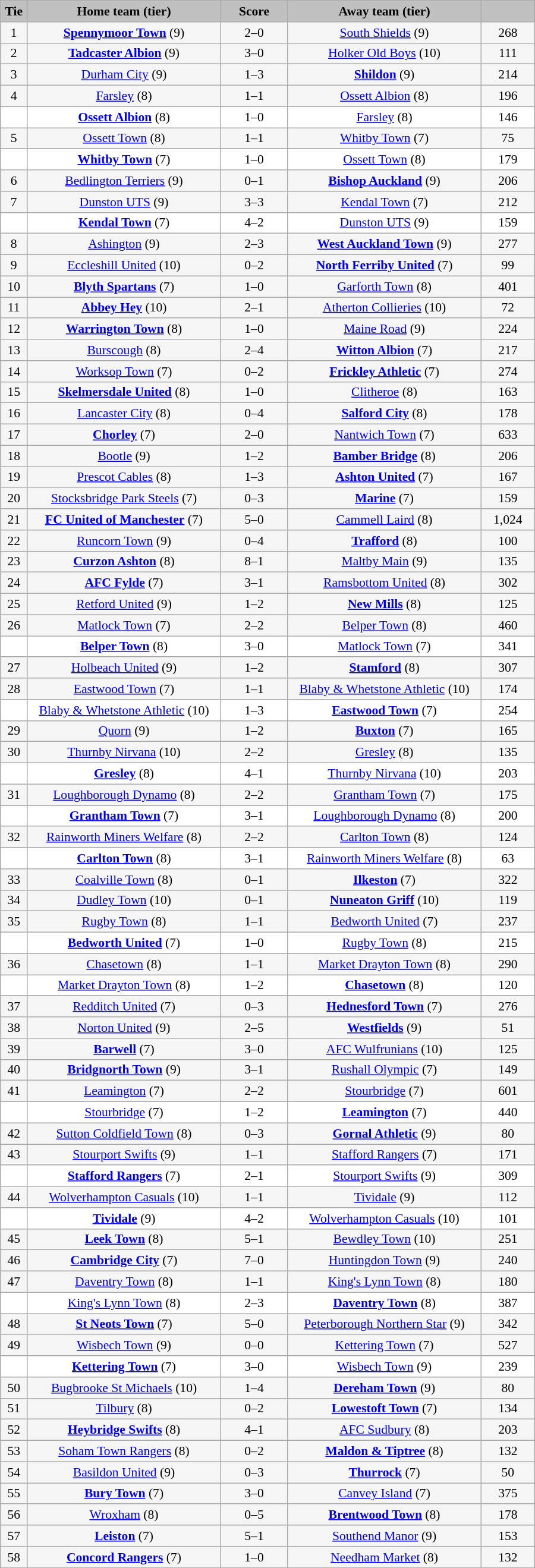<table class="wikitable" style="width: 600px; background:WhiteSmoke; text-align:center; font-size:90%">
<tr>
<td scope="col" style="width:  5.00%; background:silver;"><strong>Tie</strong></td>
<td scope="col" style="width: 36.25%; background:silver;"><strong>Home team (tier)</strong></td>
<td scope="col" style="width: 12.50%; background:silver;"><strong>Score</strong></td>
<td scope="col" style="width: 36.25%; background:silver;"><strong>Away team (tier)</strong></td>
<td scope="col" style="width: 10.00%; background:silver;"><strong></strong></td>
</tr>
<tr>
<td>1</td>
<td><strong><a href='#'>Spennymoor Town</a></strong> (9)</td>
<td>2–0</td>
<td><a href='#'>South Shields</a> (9)</td>
<td>268</td>
</tr>
<tr>
<td>2</td>
<td><strong><a href='#'>Tadcaster Albion</a></strong> (9)</td>
<td>3–0</td>
<td><a href='#'>Holker Old Boys</a> (10)</td>
<td>111</td>
</tr>
<tr>
<td>3</td>
<td><a href='#'>Durham City</a> (9)</td>
<td>1–3</td>
<td><strong><a href='#'>Shildon</a></strong> (9)</td>
<td>214</td>
</tr>
<tr>
<td>4</td>
<td><a href='#'>Farsley</a> (8)</td>
<td>1–1</td>
<td><a href='#'>Ossett Albion</a> (8)</td>
<td>196</td>
</tr>
<tr style="background:white;">
<td><em></em></td>
<td><strong><a href='#'>Ossett Albion</a></strong> (8)</td>
<td>1–0</td>
<td><a href='#'>Farsley</a> (8)</td>
<td>146</td>
</tr>
<tr>
<td>5</td>
<td><a href='#'>Ossett Town</a> (8)</td>
<td>1–1</td>
<td><a href='#'>Whitby Town</a> (7)</td>
<td>75</td>
</tr>
<tr style="background:white;">
<td><em></em></td>
<td><strong><a href='#'>Whitby Town</a></strong> (7)</td>
<td>1–0</td>
<td><a href='#'>Ossett Town</a> (8)</td>
<td>179</td>
</tr>
<tr>
<td>6</td>
<td><a href='#'>Bedlington Terriers</a> (9)</td>
<td>0–1</td>
<td><strong><a href='#'>Bishop Auckland</a></strong> (9)</td>
<td>206</td>
</tr>
<tr>
<td>7</td>
<td><a href='#'>Dunston UTS</a> (9)</td>
<td>3–3</td>
<td><a href='#'>Kendal Town</a> (7)</td>
<td>212</td>
</tr>
<tr style="background:white;">
<td><em></em></td>
<td><strong><a href='#'>Kendal Town</a></strong> (7)</td>
<td>4–2 </td>
<td><a href='#'>Dunston UTS</a> (9)</td>
<td>159</td>
</tr>
<tr>
<td>8</td>
<td><a href='#'>Ashington</a> (9)</td>
<td>2–3</td>
<td><strong><a href='#'>West Auckland Town</a></strong> (9)</td>
<td>277</td>
</tr>
<tr>
<td>9</td>
<td><a href='#'>Eccleshill United</a> (10)</td>
<td>0–2</td>
<td><strong><a href='#'>North Ferriby United</a></strong> (7)</td>
<td>99</td>
</tr>
<tr>
<td>10</td>
<td><strong><a href='#'>Blyth Spartans</a></strong> (7)</td>
<td>1–0</td>
<td><a href='#'>Garforth Town</a> (8)</td>
<td>401</td>
</tr>
<tr>
<td>11</td>
<td><strong><a href='#'>Abbey Hey</a></strong> (10)</td>
<td>2–1</td>
<td><a href='#'>Atherton Collieries</a> (10)</td>
<td>72</td>
</tr>
<tr>
<td>12</td>
<td><strong><a href='#'>Warrington Town</a></strong> (8)</td>
<td>1–0</td>
<td><a href='#'>Maine Road</a> (9)</td>
<td>224</td>
</tr>
<tr>
<td>13</td>
<td><a href='#'>Burscough</a> (8)</td>
<td>2–4</td>
<td><strong><a href='#'>Witton Albion</a></strong> (7)</td>
<td>217</td>
</tr>
<tr>
<td>14</td>
<td><a href='#'>Worksop Town</a> (7)</td>
<td>0–2</td>
<td><strong><a href='#'>Frickley Athletic</a></strong> (7)</td>
<td>274</td>
</tr>
<tr>
<td>15</td>
<td><strong><a href='#'>Skelmersdale United</a></strong> (8)</td>
<td>1–0</td>
<td><a href='#'>Clitheroe</a> (8)</td>
<td>163</td>
</tr>
<tr>
<td>16</td>
<td><a href='#'>Lancaster City</a> (8)</td>
<td>0–4</td>
<td><strong><a href='#'>Salford City</a></strong> (8)</td>
<td>178</td>
</tr>
<tr>
<td>17</td>
<td><strong><a href='#'>Chorley</a></strong> (7)</td>
<td>2–0</td>
<td><a href='#'>Nantwich Town</a> (7)</td>
<td>633</td>
</tr>
<tr>
<td>18</td>
<td><a href='#'>Bootle</a> (9)</td>
<td>1–2</td>
<td><strong><a href='#'>Bamber Bridge</a></strong> (8)</td>
<td>206</td>
</tr>
<tr>
<td>19</td>
<td><a href='#'>Prescot Cables</a> (8)</td>
<td>1–3</td>
<td><strong><a href='#'>Ashton United</a></strong> (7)</td>
<td>167</td>
</tr>
<tr>
<td>20</td>
<td><a href='#'>Stocksbridge Park Steels</a> (7)</td>
<td>0–3</td>
<td><strong><a href='#'>Marine</a></strong> (7)</td>
<td>159</td>
</tr>
<tr>
<td>21</td>
<td><strong><a href='#'>FC United of Manchester</a></strong> (7)</td>
<td>5–0</td>
<td><a href='#'>Cammell Laird</a> (8)</td>
<td>1,024</td>
</tr>
<tr>
<td>22</td>
<td><a href='#'>Runcorn Town</a> (9)</td>
<td>0–4</td>
<td><strong><a href='#'>Trafford</a></strong> (8)</td>
<td>100</td>
</tr>
<tr>
<td>23</td>
<td><strong><a href='#'>Curzon Ashton</a></strong> (8)</td>
<td>8–1</td>
<td><a href='#'>Maltby Main</a> (9)</td>
<td>135</td>
</tr>
<tr>
<td>24</td>
<td><strong><a href='#'>AFC Fylde</a></strong> (7)</td>
<td>3–1</td>
<td><a href='#'>Ramsbottom United</a> (8)</td>
<td>302</td>
</tr>
<tr>
<td>25</td>
<td><a href='#'>Retford United</a> (9)</td>
<td>1–2</td>
<td><strong><a href='#'>New Mills</a></strong> (8)</td>
<td>125</td>
</tr>
<tr>
<td>26</td>
<td><a href='#'>Matlock Town</a> (7)</td>
<td>2–2</td>
<td><a href='#'>Belper Town</a> (8)</td>
<td>460</td>
</tr>
<tr style="background:white;">
<td><em></em></td>
<td><strong><a href='#'>Belper Town</a></strong> (8)</td>
<td>3–0</td>
<td><a href='#'>Matlock Town</a> (7)</td>
<td>341</td>
</tr>
<tr>
<td>27</td>
<td><a href='#'>Holbeach United</a> (9)</td>
<td>1–2</td>
<td><strong><a href='#'>Stamford</a></strong> (8)</td>
<td>307</td>
</tr>
<tr>
<td>28</td>
<td><a href='#'>Eastwood Town</a> (7)</td>
<td>1–1</td>
<td><a href='#'>Blaby & Whetstone Athletic</a> (10)</td>
<td>174</td>
</tr>
<tr style="background:white;">
<td><em></em></td>
<td><a href='#'>Blaby & Whetstone Athletic</a> (10)</td>
<td>1–3</td>
<td><strong><a href='#'>Eastwood Town</a></strong> (7)</td>
<td>254</td>
</tr>
<tr>
<td>29</td>
<td><a href='#'>Quorn</a> (9)</td>
<td>1–2</td>
<td><strong><a href='#'>Buxton</a></strong> (7)</td>
<td>165</td>
</tr>
<tr>
<td>30</td>
<td><a href='#'>Thurnby Nirvana</a> (10)</td>
<td>2–2</td>
<td><a href='#'>Gresley</a> (8)</td>
<td>135</td>
</tr>
<tr style="background:white;">
<td><em></em></td>
<td><strong><a href='#'>Gresley</a></strong> (8)</td>
<td>4–1</td>
<td><a href='#'>Thurnby Nirvana</a> (10)</td>
<td>203</td>
</tr>
<tr>
<td>31</td>
<td><a href='#'>Loughborough Dynamo</a> (8)</td>
<td>2–2</td>
<td><a href='#'>Grantham Town</a> (7)</td>
<td>175</td>
</tr>
<tr style="background:white;">
<td><em></em></td>
<td><strong><a href='#'>Grantham Town</a></strong> (7)</td>
<td>3–1</td>
<td><a href='#'>Loughborough Dynamo</a> (8)</td>
<td>200</td>
</tr>
<tr>
<td>32</td>
<td><a href='#'>Rainworth Miners Welfare</a> (8)</td>
<td>2–2</td>
<td><a href='#'>Carlton Town</a> (8)</td>
<td>124</td>
</tr>
<tr style="background:white;">
<td><em></em></td>
<td><strong><a href='#'>Carlton Town</a></strong> (8)</td>
<td>3–1</td>
<td><a href='#'>Rainworth Miners Welfare</a> (8)</td>
<td>63</td>
</tr>
<tr>
<td>33</td>
<td><a href='#'>Coalville Town</a> (8)</td>
<td>0–1</td>
<td><strong><a href='#'>Ilkeston</a></strong> (7)</td>
<td>322</td>
</tr>
<tr>
<td>34</td>
<td><a href='#'>Dudley Town</a> (10)</td>
<td>0–1</td>
<td><strong><a href='#'>Nuneaton Griff</a></strong> (10)</td>
<td>119</td>
</tr>
<tr>
<td>35</td>
<td><a href='#'>Rugby Town</a> (8)</td>
<td>1–1</td>
<td><a href='#'>Bedworth United</a> (7)</td>
<td>237</td>
</tr>
<tr style="background:white;">
<td><em></em></td>
<td><strong><a href='#'>Bedworth United</a></strong> (7)</td>
<td>1–0 </td>
<td><a href='#'>Rugby Town</a> (8)</td>
<td>215</td>
</tr>
<tr>
<td>36</td>
<td><a href='#'>Chasetown</a> (8)</td>
<td>1–1</td>
<td><a href='#'>Market Drayton Town</a> (8)</td>
<td>290</td>
</tr>
<tr style="background:white;">
<td><em></em></td>
<td><a href='#'>Market Drayton Town</a> (8)</td>
<td>1–2 </td>
<td><strong><a href='#'>Chasetown</a></strong> (8)</td>
<td>120</td>
</tr>
<tr>
<td>37</td>
<td><a href='#'>Redditch United</a> (7)</td>
<td>0–3</td>
<td><strong><a href='#'>Hednesford Town</a></strong> (7)</td>
<td>276</td>
</tr>
<tr>
<td>38</td>
<td><a href='#'>Norton United</a> (9)</td>
<td>2–5</td>
<td><strong><a href='#'>Westfields</a></strong> (9)</td>
<td>51</td>
</tr>
<tr>
<td>39</td>
<td><strong><a href='#'>Barwell</a></strong> (7)</td>
<td>3–0</td>
<td><a href='#'>AFC Wulfrunians</a> (10)</td>
<td>125</td>
</tr>
<tr>
<td>40</td>
<td><strong><a href='#'>Bridgnorth Town</a></strong> (9)</td>
<td>3–1</td>
<td><a href='#'>Rushall Olympic</a> (7)</td>
<td>149</td>
</tr>
<tr>
<td>41</td>
<td><a href='#'>Leamington</a> (7)</td>
<td>2–2</td>
<td><a href='#'>Stourbridge</a> (7)</td>
<td>601</td>
</tr>
<tr style="background:white;">
<td><em></em></td>
<td><a href='#'>Stourbridge</a> (7)</td>
<td>1–2</td>
<td><strong><a href='#'>Leamington</a></strong> (7)</td>
<td>440</td>
</tr>
<tr>
<td>42</td>
<td><a href='#'>Sutton Coldfield Town</a> (8)</td>
<td>0–3</td>
<td><strong><a href='#'>Gornal Athletic</a></strong> (9)</td>
<td>80</td>
</tr>
<tr>
<td>43</td>
<td><a href='#'>Stourport Swifts</a> (9)</td>
<td>1–1</td>
<td><a href='#'>Stafford Rangers</a> (7)</td>
<td>171</td>
</tr>
<tr style="background:white;">
<td><em></em></td>
<td><strong><a href='#'>Stafford Rangers</a></strong> (7)</td>
<td>2–1 </td>
<td><a href='#'>Stourport Swifts</a> (9)</td>
<td>309</td>
</tr>
<tr>
<td>44</td>
<td><a href='#'>Wolverhampton Casuals</a> (10)</td>
<td>1–1</td>
<td><a href='#'>Tividale</a> (9)</td>
<td>112</td>
</tr>
<tr style="background:white;">
<td><em></em></td>
<td><strong><a href='#'>Tividale</a></strong> (9)</td>
<td>4–2</td>
<td><a href='#'>Wolverhampton Casuals</a> (10)</td>
<td>101</td>
</tr>
<tr>
<td>45</td>
<td><strong><a href='#'>Leek Town</a></strong> (8)</td>
<td>5–1</td>
<td><a href='#'>Bewdley Town</a> (10)</td>
<td>251</td>
</tr>
<tr>
<td>46</td>
<td><strong><a href='#'>Cambridge City</a></strong> (7)</td>
<td>7–0</td>
<td><a href='#'>Huntingdon Town</a> (9)</td>
<td>240</td>
</tr>
<tr>
<td>47</td>
<td><a href='#'>Daventry Town</a> (8)</td>
<td>1–1</td>
<td><a href='#'>King's Lynn Town</a> (8)</td>
<td>180</td>
</tr>
<tr style="background:white;">
<td><em></em></td>
<td><a href='#'>King's Lynn Town</a> (8)</td>
<td>2–3 </td>
<td><strong><a href='#'>Daventry Town</a></strong> (8)</td>
<td>387</td>
</tr>
<tr>
<td>48</td>
<td><strong><a href='#'>St Neots Town</a></strong> (7)</td>
<td>5–0</td>
<td><a href='#'>Peterborough Northern Star</a> (9)</td>
<td>342</td>
</tr>
<tr>
<td>49</td>
<td><a href='#'>Wisbech Town</a> (9)</td>
<td>0–0</td>
<td><a href='#'>Kettering Town</a> (7)</td>
<td>527</td>
</tr>
<tr style="background:white;">
<td><em></em></td>
<td><strong><a href='#'>Kettering Town</a></strong> (7)</td>
<td>3–0</td>
<td><a href='#'>Wisbech Town</a> (9)</td>
<td>239</td>
</tr>
<tr>
<td>50</td>
<td><a href='#'>Bugbrooke St Michaels</a> (10)</td>
<td>1–4</td>
<td><strong><a href='#'>Dereham Town</a></strong> (9)</td>
<td>80</td>
</tr>
<tr>
<td>51</td>
<td><a href='#'>Tilbury</a> (8)</td>
<td>0–2</td>
<td><strong><a href='#'>Lowestoft Town</a></strong> (7)</td>
<td>134</td>
</tr>
<tr>
<td>52</td>
<td><strong><a href='#'>Heybridge Swifts</a></strong> (8)</td>
<td>4–1</td>
<td><a href='#'>AFC Sudbury</a> (8)</td>
<td>203</td>
</tr>
<tr>
<td>53</td>
<td><a href='#'>Soham Town Rangers</a> (8)</td>
<td>0–2</td>
<td><strong><a href='#'>Maldon & Tiptree</a></strong> (8)</td>
<td>132</td>
</tr>
<tr>
<td>54</td>
<td><a href='#'>Basildon United</a> (9)</td>
<td>0–3</td>
<td><strong><a href='#'>Thurrock</a></strong> (7)</td>
<td>50</td>
</tr>
<tr>
<td>55</td>
<td><strong><a href='#'>Bury Town</a></strong> (7)</td>
<td>3–0</td>
<td><a href='#'>Canvey Island</a> (7)</td>
<td>375</td>
</tr>
<tr>
<td>56</td>
<td><a href='#'>Wroxham</a> (8)</td>
<td>0–5</td>
<td><strong><a href='#'>Brentwood Town</a></strong> (8)</td>
<td>178</td>
</tr>
<tr>
<td>57</td>
<td><strong><a href='#'>Leiston</a></strong> (7)</td>
<td>5–1</td>
<td><a href='#'>Southend Manor</a> (9)</td>
<td>153</td>
</tr>
<tr>
<td>58</td>
<td><strong><a href='#'>Concord Rangers</a></strong> (7)</td>
<td>1–0</td>
<td><a href='#'>Needham Market</a> (8)</td>
<td>132</td>
</tr>
</table>
